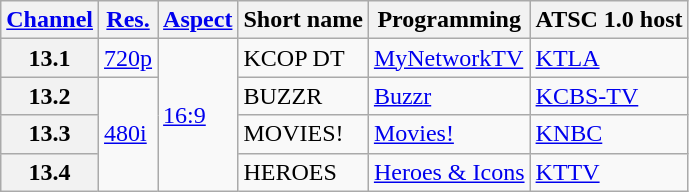<table class="wikitable">
<tr>
<th scope = "col"><a href='#'>Channel</a></th>
<th scope = "col"><a href='#'>Res.</a></th>
<th scope = "col"><a href='#'>Aspect</a></th>
<th scope = "col">Short name</th>
<th scope = "col">Programming</th>
<th scope = "col">ATSC 1.0 host</th>
</tr>
<tr>
<th scope = "row">13.1</th>
<td><a href='#'>720p</a></td>
<td rowspan=4><a href='#'>16:9</a></td>
<td>KCOP DT</td>
<td><a href='#'>MyNetworkTV</a></td>
<td><a href='#'>KTLA</a></td>
</tr>
<tr>
<th scope = "row">13.2</th>
<td rowspan=3><a href='#'>480i</a></td>
<td>BUZZR</td>
<td><a href='#'>Buzzr</a></td>
<td><a href='#'>KCBS-TV</a></td>
</tr>
<tr>
<th scope = "row">13.3</th>
<td>MOVIES!</td>
<td><a href='#'>Movies!</a></td>
<td><a href='#'>KNBC</a></td>
</tr>
<tr>
<th scope "row">13.4</th>
<td>HEROES</td>
<td><a href='#'>Heroes & Icons</a></td>
<td><a href='#'>KTTV</a></td>
</tr>
</table>
